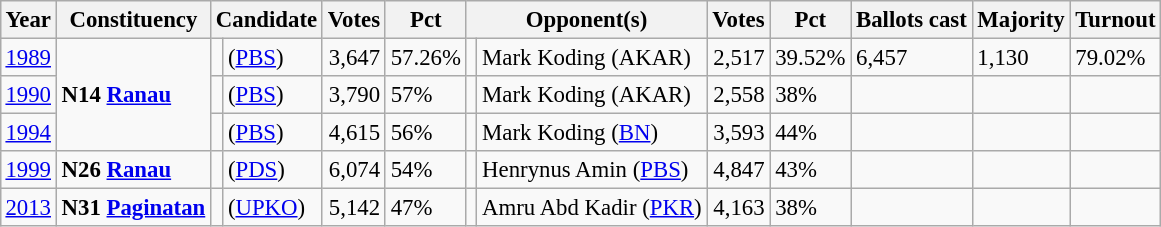<table class="wikitable" style="margin:0.5em ; font-size:95%">
<tr>
<th>Year</th>
<th>Constituency</th>
<th colspan=2>Candidate</th>
<th>Votes</th>
<th>Pct</th>
<th colspan=2>Opponent(s)</th>
<th>Votes</th>
<th>Pct</th>
<th>Ballots cast</th>
<th>Majority</th>
<th>Turnout</th>
</tr>
<tr>
<td><a href='#'>1989</a></td>
<td rowspan=3><strong>N14 <a href='#'>Ranau</a></strong></td>
<td></td>
<td> (<a href='#'>PBS</a>)</td>
<td align="right">3,647</td>
<td>57.26%</td>
<td></td>
<td>Mark Koding (AKAR)</td>
<td align="right">2,517</td>
<td>39.52%</td>
<td>6,457</td>
<td>1,130</td>
<td>79.02%</td>
</tr>
<tr>
<td><a href='#'>1990</a></td>
<td></td>
<td> (<a href='#'>PBS</a>)</td>
<td align="right">3,790</td>
<td>57%</td>
<td></td>
<td>Mark Koding (AKAR)</td>
<td align="right">2,558</td>
<td>38%</td>
<td></td>
<td></td>
<td></td>
</tr>
<tr>
<td><a href='#'>1994</a></td>
<td></td>
<td> (<a href='#'>PBS</a>)</td>
<td align="right">4,615</td>
<td>56%</td>
<td></td>
<td>Mark Koding (<a href='#'>BN</a>)</td>
<td align="right">3,593</td>
<td>44%</td>
<td></td>
<td></td>
<td></td>
</tr>
<tr>
<td><a href='#'>1999</a></td>
<td><strong>N26 <a href='#'>Ranau</a></strong></td>
<td></td>
<td> (<a href='#'>PDS</a>)</td>
<td align="right">6,074</td>
<td>54%</td>
<td></td>
<td>Henrynus Amin (<a href='#'>PBS</a>)</td>
<td align="right">4,847</td>
<td>43%</td>
<td></td>
<td></td>
<td></td>
</tr>
<tr>
<td><a href='#'>2013</a></td>
<td><strong>N31 <a href='#'>Paginatan</a></strong></td>
<td></td>
<td> (<a href='#'>UPKO</a>)</td>
<td align="right">5,142</td>
<td>47%</td>
<td></td>
<td>Amru Abd Kadir (<a href='#'>PKR</a>)</td>
<td align="right">4,163</td>
<td>38%</td>
<td></td>
<td></td>
<td></td>
</tr>
</table>
